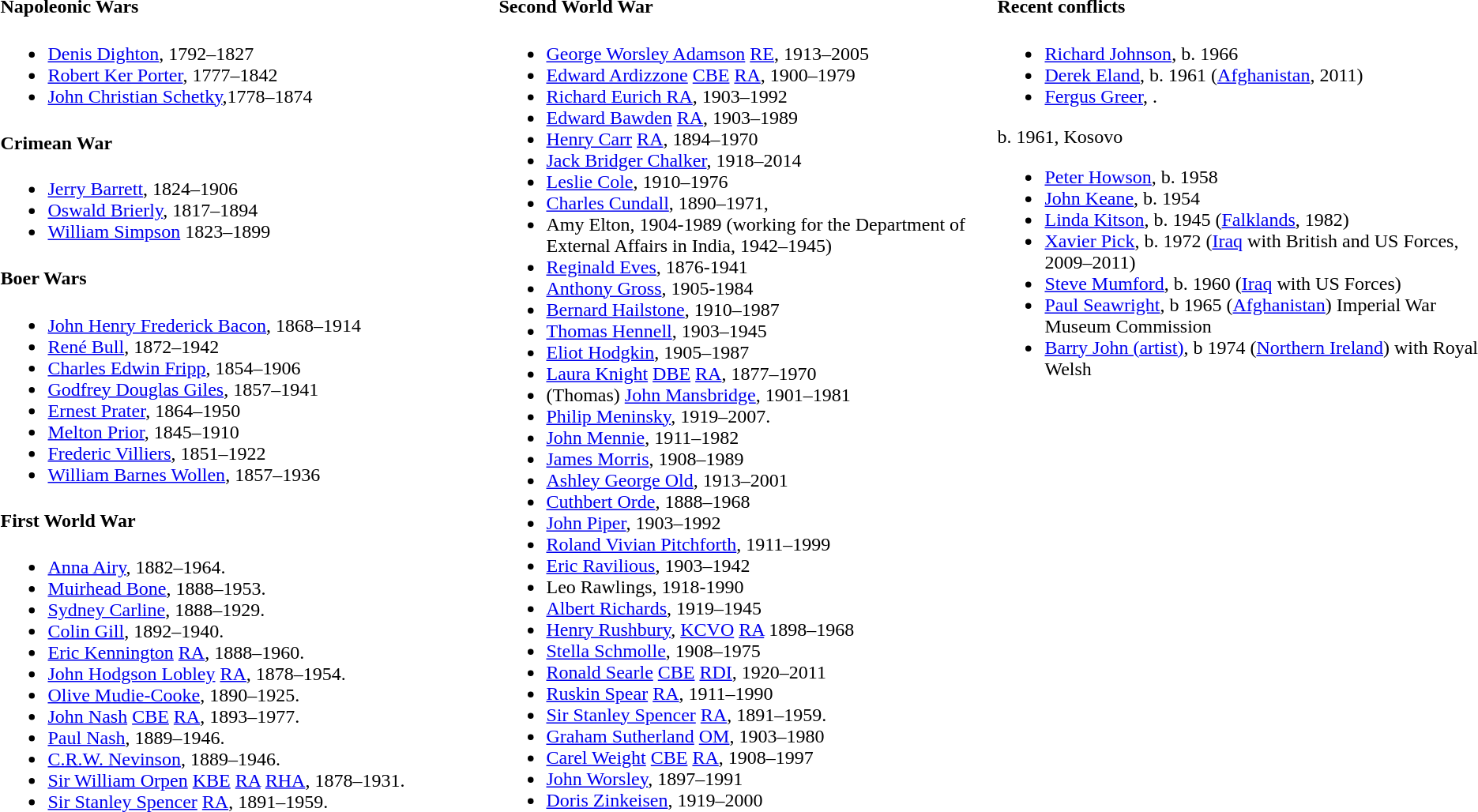<table style="width:100%;">
<tr>
<td style="width:33%; vertical-align:top;"><br><h4>Napoleonic Wars</h4><ul><li><a href='#'>Denis Dighton</a>, 1792–1827</li><li><a href='#'>Robert Ker Porter</a>, 1777–1842</li><li><a href='#'>John Christian Schetky</a>,1778–1874</li></ul><h4>Crimean War</h4><ul><li><a href='#'>Jerry Barrett</a>, 1824–1906</li><li><a href='#'>Oswald Brierly</a>, 1817–1894</li><li><a href='#'>William Simpson</a> 1823–1899</li></ul><h4>Boer Wars</h4><ul><li><a href='#'>John Henry Frederick Bacon</a>, 1868–1914</li><li><a href='#'>René Bull</a>, 1872–1942</li><li><a href='#'>Charles Edwin Fripp</a>, 1854–1906</li><li><a href='#'>Godfrey Douglas Giles</a>, 1857–1941</li><li><a href='#'>Ernest Prater</a>, 1864–1950</li><li><a href='#'>Melton Prior</a>, 1845–1910</li><li><a href='#'>Frederic Villiers</a>, 1851–1922</li><li><a href='#'>William Barnes Wollen</a>, 1857–1936</li></ul><h4>First World War</h4><ul><li><a href='#'>Anna Airy</a>, 1882–1964.</li><li><a href='#'>Muirhead Bone</a>, 1888–1953.</li><li><a href='#'>Sydney Carline</a>, 1888–1929.</li><li><a href='#'>Colin Gill</a>, 1892–1940.</li><li><a href='#'>Eric Kennington</a> <a href='#'>RA</a>, 1888–1960.</li><li><a href='#'>John Hodgson Lobley</a> <a href='#'>RA</a>, 1878–1954.</li><li><a href='#'>Olive Mudie-Cooke</a>, 1890–1925.</li><li><a href='#'>John Nash</a> <a href='#'>CBE</a> <a href='#'>RA</a>, 1893–1977.</li><li><a href='#'>Paul Nash</a>, 1889–1946.</li><li><a href='#'>C.R.W. Nevinson</a>, 1889–1946.</li><li><a href='#'>Sir William Orpen</a> <a href='#'>KBE</a> <a href='#'>RA</a> <a href='#'>RHA</a>, 1878–1931.</li><li><a href='#'>Sir Stanley Spencer</a> <a href='#'>RA</a>, 1891–1959.</li></ul></td>
<td style="width:33%; vertical-align:top;"><br><h4>Second World War</h4><ul><li><a href='#'>George Worsley Adamson</a> <a href='#'>RE</a>, 1913–2005</li><li><a href='#'>Edward Ardizzone</a> <a href='#'>CBE</a> <a href='#'>RA</a>, 1900–1979</li><li><a href='#'>Richard Eurich RA</a>, 1903–1992</li><li><a href='#'>Edward Bawden</a> <a href='#'>RA</a>, 1903–1989</li><li><a href='#'>Henry Carr</a> <a href='#'>RA</a>, 1894–1970</li><li><a href='#'>Jack Bridger Chalker</a>, 1918–2014</li><li><a href='#'>Leslie Cole</a>, 1910–1976</li><li><a href='#'>Charles Cundall</a>, 1890–1971,</li><li>Amy Elton, 1904-1989 (working for the Department of External Affairs in India, 1942–1945)</li><li><a href='#'>Reginald Eves</a>, 1876-1941</li><li><a href='#'>Anthony Gross</a>, 1905-1984</li><li><a href='#'>Bernard Hailstone</a>, 1910–1987</li><li><a href='#'>Thomas Hennell</a>, 1903–1945</li><li><a href='#'>Eliot Hodgkin</a>, 1905–1987</li><li><a href='#'>Laura Knight</a> <a href='#'>DBE</a> <a href='#'>RA</a>, 1877–1970</li><li>(Thomas) <a href='#'>John Mansbridge</a>, 1901–1981</li><li><a href='#'>Philip Meninsky</a>, 1919–2007.</li><li><a href='#'>John Mennie</a>, 1911–1982</li><li><a href='#'>James Morris</a>, 1908–1989</li><li><a href='#'>Ashley George Old</a>, 1913–2001</li><li><a href='#'>Cuthbert Orde</a>, 1888–1968</li><li><a href='#'>John Piper</a>, 1903–1992</li><li><a href='#'>Roland Vivian Pitchforth</a>, 1911–1999</li><li><a href='#'>Eric Ravilious</a>, 1903–1942</li><li>Leo Rawlings, 1918-1990</li><li><a href='#'>Albert Richards</a>, 1919–1945</li><li><a href='#'>Henry Rushbury</a>, <a href='#'>KCVO</a> <a href='#'>RA</a> 1898–1968</li><li><a href='#'>Stella Schmolle</a>, 1908–1975</li><li><a href='#'>Ronald Searle</a> <a href='#'>CBE</a> <a href='#'>RDI</a>, 1920–2011</li><li><a href='#'>Ruskin Spear</a> <a href='#'>RA</a>, 1911–1990</li><li><a href='#'>Sir Stanley Spencer</a> <a href='#'>RA</a>, 1891–1959.</li><li><a href='#'>Graham Sutherland</a> <a href='#'>OM</a>, 1903–1980</li><li><a href='#'>Carel Weight</a> <a href='#'>CBE</a> <a href='#'>RA</a>, 1908–1997</li><li><a href='#'>John Worsley</a>, 1897–1991</li><li><a href='#'>Doris Zinkeisen</a>, 1919–2000</li></ul></td>
<td style="width:33%; vertical-align:top;"><br><h4>Recent conflicts</h4><ul><li><a href='#'>Richard Johnson</a>, b. 1966</li><li><a href='#'>Derek Eland</a>, b. 1961 (<a href='#'>Afghanistan</a>, 2011)</li><li><a href='#'>Fergus Greer</a>, .</li></ul>b. 1961, Kosovo<ul><li><a href='#'>Peter Howson</a>, b. 1958</li><li><a href='#'>John Keane</a>, b. 1954</li><li><a href='#'>Linda Kitson</a>, b. 1945 (<a href='#'>Falklands</a>, 1982)</li><li><a href='#'>Xavier Pick</a>, b. 1972 (<a href='#'>Iraq</a> with British and US Forces, 2009–2011)</li><li><a href='#'>Steve Mumford</a>, b. 1960 (<a href='#'>Iraq</a> with US Forces)</li><li><a href='#'>Paul Seawright</a>, b 1965 (<a href='#'>Afghanistan</a>) Imperial War Museum Commission</li><li><a href='#'>Barry John (artist)</a>, b 1974 (<a href='#'>Northern Ireland</a>) with Royal Welsh</li></ul></td>
</tr>
</table>
